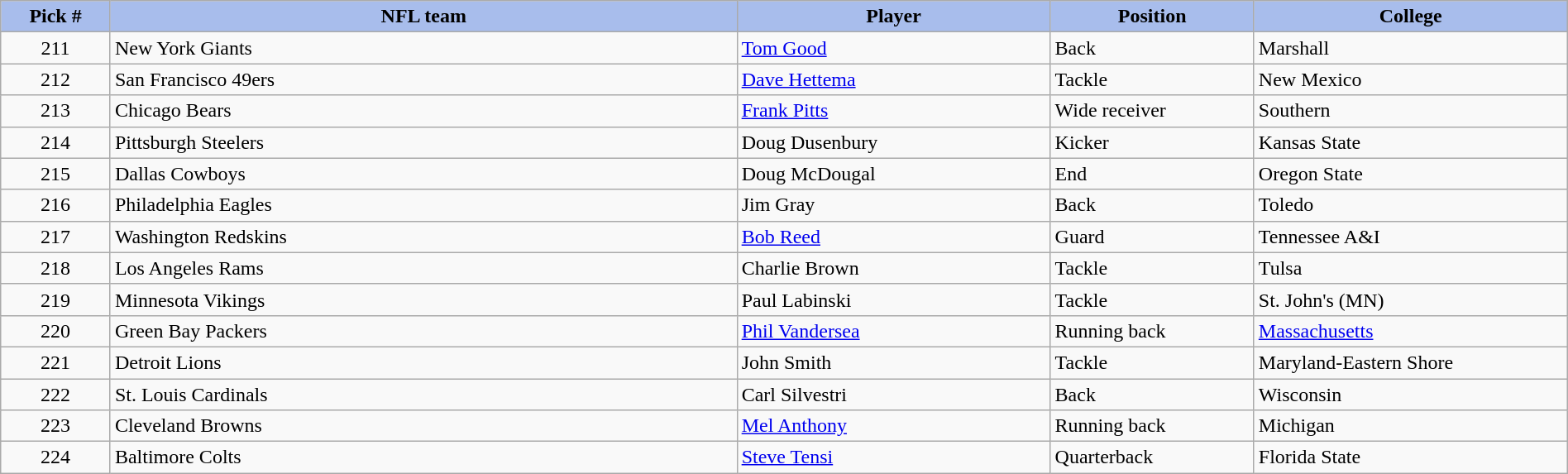<table class="wikitable sortable sortable" style="width: 100%">
<tr>
<th style="background:#A8BDEC;" width=7%>Pick #</th>
<th width=40% style="background:#A8BDEC;">NFL team</th>
<th width=20% style="background:#A8BDEC;">Player</th>
<th width=13% style="background:#A8BDEC;">Position</th>
<th style="background:#A8BDEC;">College</th>
</tr>
<tr>
<td align=center>211</td>
<td>New York Giants</td>
<td><a href='#'>Tom Good</a></td>
<td>Back</td>
<td>Marshall</td>
</tr>
<tr>
<td align=center>212</td>
<td>San Francisco 49ers</td>
<td><a href='#'>Dave Hettema</a></td>
<td>Tackle</td>
<td>New Mexico</td>
</tr>
<tr>
<td align=center>213</td>
<td>Chicago Bears</td>
<td><a href='#'>Frank Pitts</a></td>
<td>Wide receiver</td>
<td>Southern</td>
</tr>
<tr>
<td align=center>214</td>
<td>Pittsburgh Steelers</td>
<td>Doug Dusenbury</td>
<td>Kicker</td>
<td>Kansas State</td>
</tr>
<tr>
<td align=center>215</td>
<td>Dallas Cowboys</td>
<td>Doug McDougal</td>
<td>End</td>
<td>Oregon State</td>
</tr>
<tr>
<td align=center>216</td>
<td>Philadelphia Eagles</td>
<td>Jim Gray</td>
<td>Back</td>
<td>Toledo</td>
</tr>
<tr>
<td align=center>217</td>
<td>Washington Redskins</td>
<td><a href='#'>Bob Reed</a></td>
<td>Guard</td>
<td>Tennessee A&I</td>
</tr>
<tr>
<td align=center>218</td>
<td>Los Angeles Rams</td>
<td>Charlie Brown</td>
<td>Tackle</td>
<td>Tulsa</td>
</tr>
<tr>
<td align=center>219</td>
<td>Minnesota Vikings</td>
<td>Paul Labinski</td>
<td>Tackle</td>
<td>St. John's (MN)</td>
</tr>
<tr>
<td align=center>220</td>
<td>Green Bay Packers</td>
<td><a href='#'>Phil Vandersea</a></td>
<td>Running back</td>
<td><a href='#'>Massachusetts</a></td>
</tr>
<tr>
<td align=center>221</td>
<td>Detroit Lions</td>
<td>John Smith</td>
<td>Tackle</td>
<td>Maryland-Eastern Shore</td>
</tr>
<tr>
<td align=center>222</td>
<td>St. Louis Cardinals</td>
<td>Carl Silvestri</td>
<td>Back</td>
<td>Wisconsin</td>
</tr>
<tr>
<td align=center>223</td>
<td>Cleveland Browns</td>
<td><a href='#'>Mel Anthony</a></td>
<td>Running back</td>
<td>Michigan</td>
</tr>
<tr>
<td align=center>224</td>
<td>Baltimore Colts</td>
<td><a href='#'>Steve Tensi</a></td>
<td>Quarterback</td>
<td>Florida State</td>
</tr>
</table>
